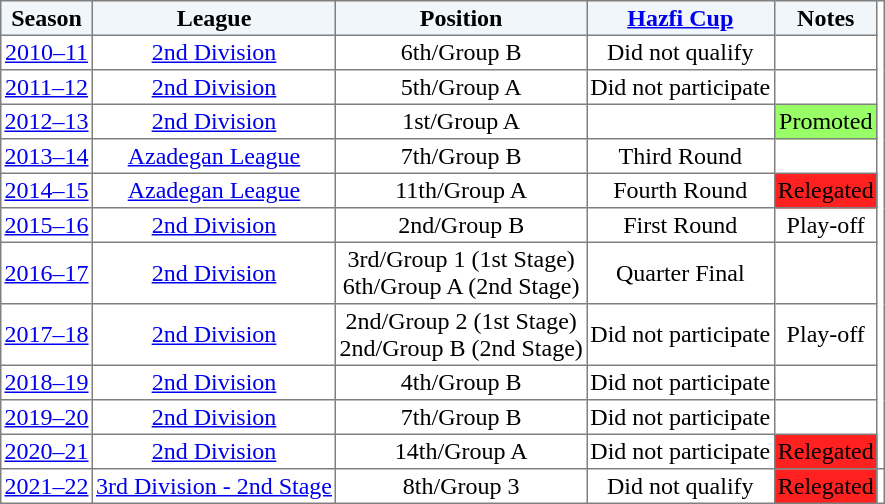<table border="1" cellpadding="2" style="border-collapse:collapse; text-align:center; font-size:normal;">
<tr style="background:#f0f6fa;">
<th>Season</th>
<th>League</th>
<th>Position</th>
<th><a href='#'>Hazfi Cup</a></th>
<th>Notes</th>
</tr>
<tr>
<td><a href='#'>2010–11</a></td>
<td><a href='#'>2nd Division</a></td>
<td>6th/Group B</td>
<td>Did not qualify</td>
<td></td>
</tr>
<tr>
<td><a href='#'>2011–12</a></td>
<td><a href='#'>2nd Division</a></td>
<td>5th/Group A</td>
<td>Did not participate</td>
<td></td>
</tr>
<tr>
<td><a href='#'>2012–13</a></td>
<td><a href='#'>2nd Division</a></td>
<td>1st/Group A</td>
<td></td>
<td bgcolor=99FF66>Promoted</td>
</tr>
<tr>
<td><a href='#'>2013–14</a></td>
<td><a href='#'>Azadegan League</a></td>
<td>7th/Group B</td>
<td>Third Round</td>
<td></td>
</tr>
<tr>
<td><a href='#'>2014–15</a></td>
<td><a href='#'>Azadegan League</a></td>
<td>11th/Group A</td>
<td>Fourth Round</td>
<td bgcolor=FF2020>Relegated</td>
</tr>
<tr>
<td><a href='#'>2015–16</a></td>
<td><a href='#'>2nd Division</a></td>
<td>2nd/Group B</td>
<td>First Round</td>
<td>Play-off</td>
</tr>
<tr>
<td><a href='#'>2016–17</a></td>
<td><a href='#'>2nd Division</a></td>
<td>3rd/Group 1 (1st Stage)<br>6th/Group A (2nd Stage)</td>
<td>Quarter Final</td>
<td></td>
</tr>
<tr>
<td><a href='#'>2017–18</a></td>
<td><a href='#'>2nd Division</a></td>
<td>2nd/Group 2 (1st Stage)<br>2nd/Group B (2nd Stage)</td>
<td>Did not participate</td>
<td>Play-off</td>
</tr>
<tr>
<td><a href='#'>2018–19</a></td>
<td><a href='#'>2nd Division</a></td>
<td>4th/Group B</td>
<td>Did not participate</td>
<td></td>
</tr>
<tr>
<td><a href='#'>2019–20</a></td>
<td><a href='#'>2nd Division</a></td>
<td>7th/Group B</td>
<td>Did not participate</td>
<td></td>
</tr>
<tr>
<td><a href='#'>2020–21</a></td>
<td><a href='#'>2nd Division</a></td>
<td>14th/Group A</td>
<td>Did not participate</td>
<td bgcolor=FF2020>Relegated</td>
</tr>
<tr>
<td><a href='#'>2021–22</a></td>
<td><a href='#'>3rd Division - 2nd Stage</a></td>
<td>8th/Group 3</td>
<td>Did not qualify</td>
<td bgcolor=FF2020>Relegated</td>
<td></td>
</tr>
</table>
